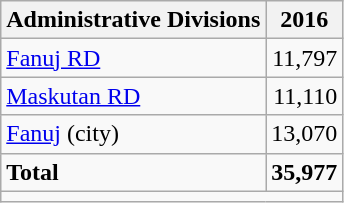<table class="wikitable">
<tr>
<th>Administrative Divisions</th>
<th>2016</th>
</tr>
<tr>
<td><a href='#'>Fanuj RD</a></td>
<td style="text-align: right;">11,797</td>
</tr>
<tr>
<td><a href='#'>Maskutan RD</a></td>
<td style="text-align: right;">11,110</td>
</tr>
<tr>
<td><a href='#'>Fanuj</a> (city)</td>
<td style="text-align: right;">13,070</td>
</tr>
<tr>
<td><strong>Total</strong></td>
<td style="text-align: right;"><strong>35,977</strong></td>
</tr>
<tr>
<td colspan=2></td>
</tr>
</table>
